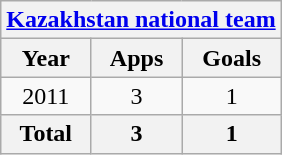<table class="wikitable" style="text-align:center">
<tr>
<th colspan=3><a href='#'>Kazakhstan national team</a></th>
</tr>
<tr>
<th>Year</th>
<th>Apps</th>
<th>Goals</th>
</tr>
<tr>
<td>2011</td>
<td>3</td>
<td>1</td>
</tr>
<tr>
<th>Total</th>
<th>3</th>
<th>1</th>
</tr>
</table>
